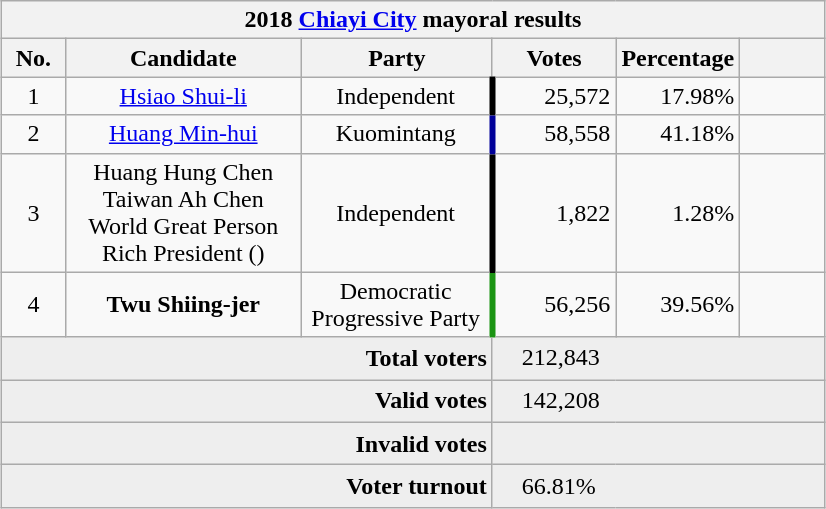<table class="wikitable collapsible" style="margin:1em auto; text-align:center">
<tr>
<th colspan="6">2018 <a href='#'>Chiayi City</a> mayoral results</th>
</tr>
<tr>
<th width=35>No.</th>
<th width=150>Candidate</th>
<th width=120>Party</th>
<th width=75>Votes</th>
<th width=75>Percentage</th>
<th width=49></th>
</tr>
<tr>
<td>1</td>
<td><a href='#'>Hsiao Shui-li</a></td>
<td> Independent</td>
<td style="border-left:4px solid #000000;" align="right">25,572</td>
<td align="right">17.98%</td>
<td align="center"></td>
</tr>
<tr>
<td>2</td>
<td><a href='#'>Huang Min-hui</a></td>
<td> Kuomintang</td>
<td style="border-left:4px solid #000099;" align="right">58,558</td>
<td align="right">41.18%</td>
<td align="center"></td>
</tr>
<tr>
<td>3</td>
<td>Huang Hung Chen Taiwan Ah Chen World Great Person Rich President ()</td>
<td> Independent</td>
<td style="border-left:4px solid #000000;" align="right">1,822</td>
<td align="right">1.28%</td>
<td align="center"></td>
</tr>
<tr>
<td>4</td>
<td><strong>Twu Shiing-jer</strong></td>
<td>Democratic Progressive Party</td>
<td style="border-left:4px solid #1B9413;" align="right">56,256</td>
<td align="right">39.56%</td>
<td align="center"></td>
</tr>
<tr bgcolor=EEEEEE>
<td colspan="3" align="right"><strong>Total voters</strong></td>
<td colspan="3" align="left">　212,843</td>
</tr>
<tr bgcolor=EEEEEE>
<td colspan="3" align="right"><strong>Valid votes</strong></td>
<td colspan="3" align="left">　142,208</td>
</tr>
<tr bgcolor=EEEEEE>
<td colspan="3" align="right"><strong>Invalid votes</strong></td>
<td colspan="3" align="left">　</td>
</tr>
<tr bgcolor=EEEEEE>
<td colspan="3" align="right"><strong>Voter turnout</strong></td>
<td colspan="3" align="left">　66.81%</td>
</tr>
</table>
